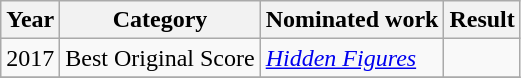<table class="wikitable">
<tr>
<th>Year</th>
<th>Category</th>
<th>Nominated work</th>
<th>Result</th>
</tr>
<tr>
<td rowspan="1">2017</td>
<td>Best Original Score</td>
<td><em><a href='#'>Hidden Figures</a></em></td>
<td></td>
</tr>
<tr>
</tr>
</table>
